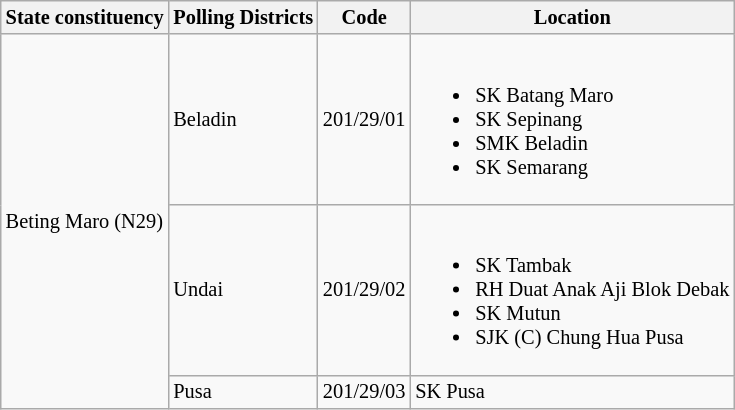<table class="wikitable sortable mw-collapsible" style="white-space:nowrap;font-size:85%">
<tr>
<th>State constituency</th>
<th>Polling Districts</th>
<th>Code</th>
<th>Location</th>
</tr>
<tr>
<td rowspan="3">Beting Maro (N29)</td>
<td>Beladin</td>
<td>201/29/01</td>
<td><br><ul><li>SK Batang Maro</li><li>SK Sepinang</li><li>SMK Beladin</li><li>SK Semarang</li></ul></td>
</tr>
<tr>
<td>Undai</td>
<td>201/29/02</td>
<td><br><ul><li>SK Tambak</li><li>RH Duat Anak Aji Blok Debak</li><li>SK Mutun</li><li>SJK (C) Chung Hua Pusa</li></ul></td>
</tr>
<tr>
<td>Pusa</td>
<td>201/29/03</td>
<td>SK Pusa</td>
</tr>
</table>
